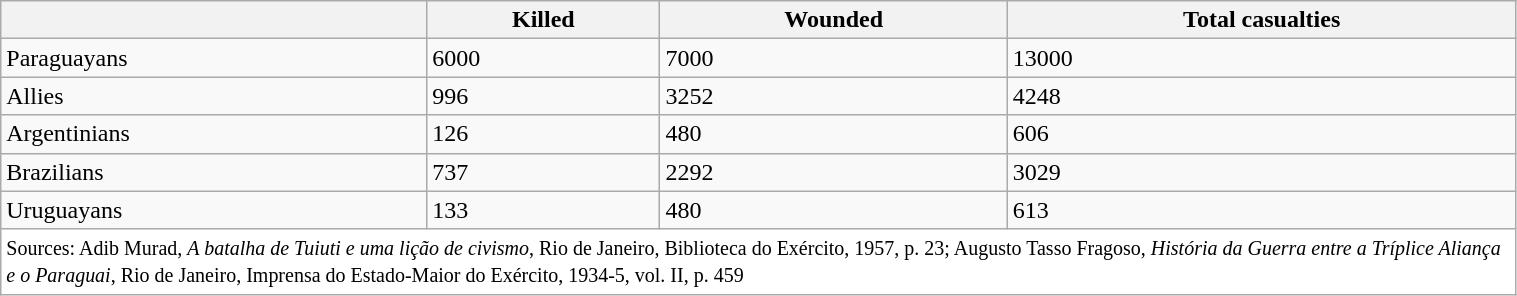<table class="wikitable" align="center" width="80%">
<tr>
<th></th>
<th>Killed</th>
<th>Wounded</th>
<th>Total casualties</th>
</tr>
<tr>
<td>Paraguayans</td>
<td>6000</td>
<td>7000</td>
<td>13000</td>
</tr>
<tr>
<td>Allies</td>
<td>996</td>
<td>3252</td>
<td>4248</td>
</tr>
<tr>
<td>Argentinians</td>
<td>126</td>
<td>480</td>
<td>606</td>
</tr>
<tr>
<td>Brazilians</td>
<td>737</td>
<td>2292</td>
<td>3029</td>
</tr>
<tr>
<td>Uruguayans</td>
<td>133</td>
<td>480</td>
<td>613</td>
</tr>
<tr>
<td colspan="11" bgcolor="white"><small>Sources: Adib Murad, <em>A batalha de Tuiuti e uma lição de civismo</em>, Rio de Janeiro, Biblioteca do Exército, 1957, p. 23; Augusto Tasso Fragoso, <em>História da Guerra entre a Tríplice Aliança e o Paraguai</em>, Rio de Janeiro, Imprensa do Estado-Maior do Exército, 1934-5, vol. II, p. 459</small></td>
</tr>
</table>
